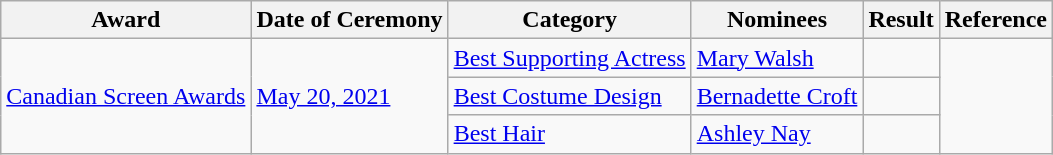<table class="wikitable">
<tr>
<th>Award</th>
<th>Date of Ceremony</th>
<th>Category</th>
<th>Nominees</th>
<th>Result</th>
<th>Reference</th>
</tr>
<tr>
<td rowspan="3"><a href='#'>Canadian Screen Awards</a></td>
<td rowspan="3"><a href='#'>May 20, 2021</a></td>
<td><a href='#'>Best Supporting Actress</a></td>
<td><a href='#'>Mary Walsh</a></td>
<td></td>
<td rowspan=3></td>
</tr>
<tr>
<td><a href='#'>Best Costume Design</a></td>
<td><a href='#'>Bernadette Croft</a></td>
<td></td>
</tr>
<tr>
<td><a href='#'>Best Hair</a></td>
<td><a href='#'>Ashley Nay</a></td>
<td></td>
</tr>
</table>
